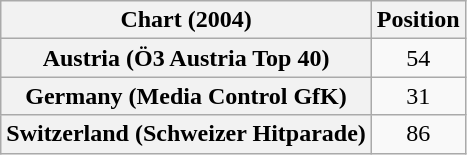<table class="wikitable sortable plainrowheaders">
<tr>
<th>Chart (2004)</th>
<th>Position</th>
</tr>
<tr>
<th scope="row">Austria (Ö3 Austria Top 40)</th>
<td align="center">54</td>
</tr>
<tr>
<th scope="row">Germany (Media Control GfK)</th>
<td align="center">31</td>
</tr>
<tr>
<th scope="row">Switzerland (Schweizer Hitparade)</th>
<td align="center">86</td>
</tr>
</table>
